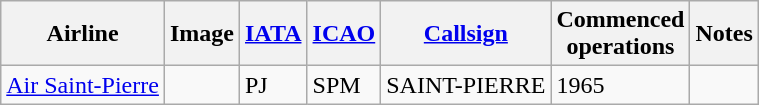<table class="wikitable sortable">
<tr valign="middle">
<th>Airline</th>
<th>Image</th>
<th><a href='#'>IATA</a></th>
<th><a href='#'>ICAO</a></th>
<th><a href='#'>Callsign</a></th>
<th>Commenced<br>operations</th>
<th>Notes</th>
</tr>
<tr>
<td><a href='#'>Air Saint-Pierre</a></td>
<td></td>
<td>PJ</td>
<td>SPM</td>
<td>SAINT-PIERRE</td>
<td>1965</td>
<td></td>
</tr>
</table>
